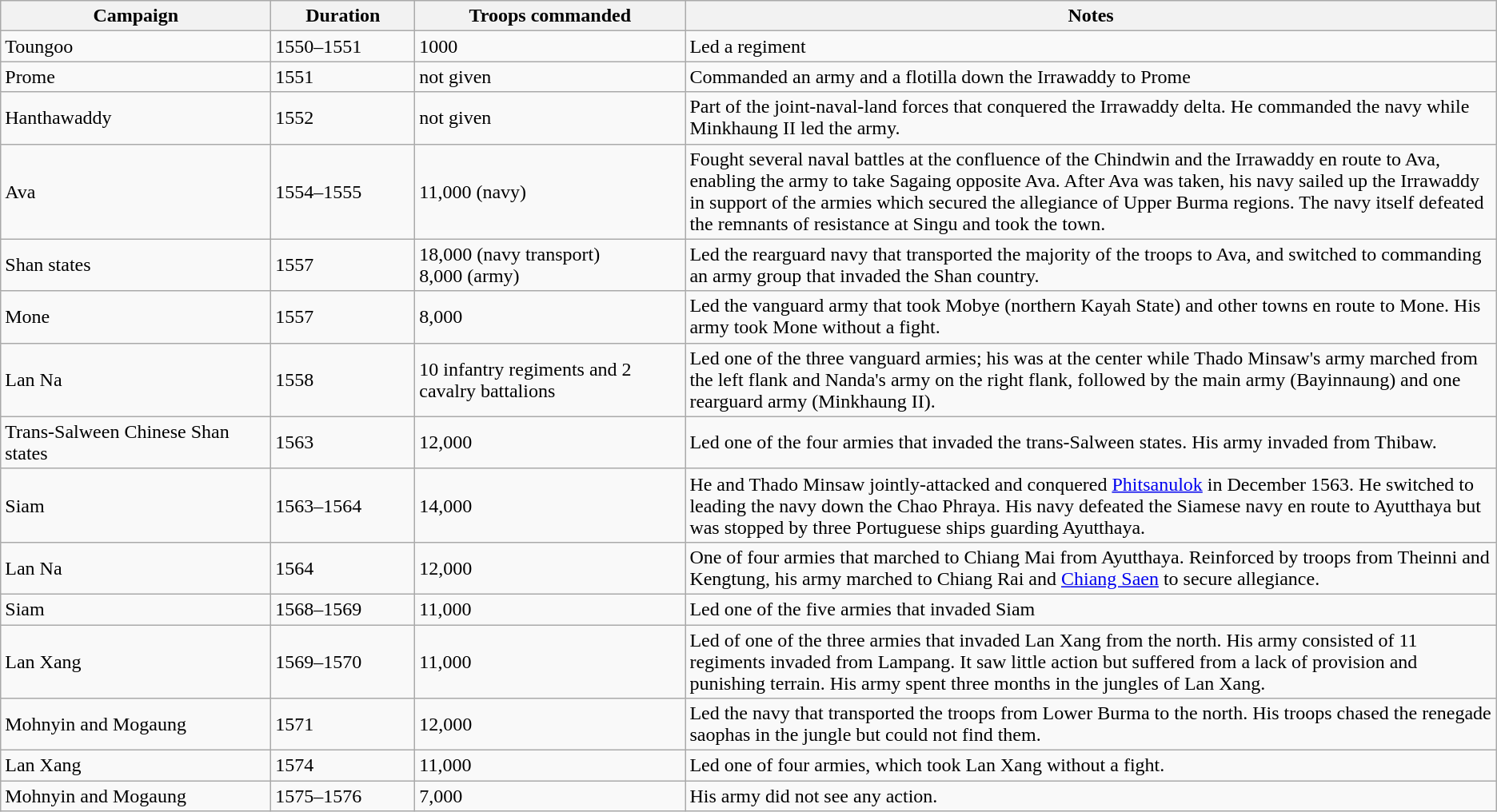<table class="wikitable" border="1">
<tr>
<th width=10%>Campaign</th>
<th width=5%>Duration</th>
<th width=10%>Troops commanded</th>
<th width=30%>Notes</th>
</tr>
<tr>
<td>Toungoo</td>
<td>1550–1551</td>
<td>1000</td>
<td>Led a regiment</td>
</tr>
<tr>
<td>Prome</td>
<td>1551</td>
<td>not given</td>
<td>Commanded an army and a flotilla down the Irrawaddy to Prome</td>
</tr>
<tr>
<td>Hanthawaddy</td>
<td>1552</td>
<td>not given</td>
<td>Part of the joint-naval-land forces that conquered the Irrawaddy delta. He commanded the navy while Minkhaung II led the army.</td>
</tr>
<tr>
<td>Ava</td>
<td>1554–1555</td>
<td>11,000 (navy)</td>
<td>Fought several naval battles at the confluence of the Chindwin and the Irrawaddy en route to Ava, enabling the army to take Sagaing opposite Ava. After Ava was taken, his navy sailed up the Irrawaddy in support of the armies which secured the allegiance of Upper Burma regions. The navy itself defeated the remnants of resistance at Singu and took the town.</td>
</tr>
<tr>
<td>Shan states</td>
<td>1557</td>
<td>18,000 (navy transport) <br> 8,000 (army)</td>
<td>Led the rearguard navy that transported the majority of the troops to Ava, and switched to commanding an army group that invaded the Shan country.</td>
</tr>
<tr>
<td>Mone</td>
<td>1557</td>
<td>8,000</td>
<td>Led the vanguard army that took Mobye (northern Kayah State) and other towns en route to Mone. His army took Mone without a fight.</td>
</tr>
<tr>
<td>Lan Na</td>
<td>1558</td>
<td>10 infantry regiments and 2 cavalry battalions</td>
<td>Led one of the three vanguard armies; his was at the center while Thado Minsaw's army marched from the left flank and Nanda's army on the right flank, followed by the main army (Bayinnaung) and one rearguard army (Minkhaung II).</td>
</tr>
<tr>
<td>Trans-Salween Chinese Shan states</td>
<td>1563</td>
<td>12,000</td>
<td>Led one of the four armies that invaded the trans-Salween states. His army invaded from Thibaw.</td>
</tr>
<tr>
<td>Siam</td>
<td>1563–1564</td>
<td>14,000</td>
<td>He and Thado Minsaw jointly-attacked and conquered <a href='#'>Phitsanulok</a> in December 1563. He switched to leading the navy down the Chao Phraya. His navy defeated the Siamese navy en route to Ayutthaya but was stopped by three Portuguese ships guarding Ayutthaya.</td>
</tr>
<tr>
<td>Lan Na</td>
<td>1564</td>
<td>12,000</td>
<td>One of four armies that marched to Chiang Mai from Ayutthaya. Reinforced by troops from Theinni and Kengtung, his army marched to Chiang Rai and <a href='#'>Chiang Saen</a> to secure allegiance.</td>
</tr>
<tr>
<td>Siam</td>
<td>1568–1569</td>
<td>11,000</td>
<td>Led one of the five armies that invaded Siam</td>
</tr>
<tr>
<td>Lan Xang</td>
<td>1569–1570</td>
<td>11,000</td>
<td>Led of one of the three armies that invaded Lan Xang from the north. His army consisted of 11 regiments invaded from Lampang. It saw little action but suffered from a lack of provision and punishing terrain. His army spent three months in the jungles of Lan Xang.</td>
</tr>
<tr>
<td>Mohnyin and Mogaung</td>
<td>1571</td>
<td>12,000</td>
<td>Led the navy that transported the troops from Lower Burma to the north. His troops chased the renegade saophas in the jungle but could not find them.</td>
</tr>
<tr>
<td>Lan Xang</td>
<td>1574</td>
<td>11,000</td>
<td>Led one of four armies, which took Lan Xang without a fight.</td>
</tr>
<tr>
<td>Mohnyin and Mogaung</td>
<td>1575–1576</td>
<td>7,000</td>
<td>His army did not see any action.</td>
</tr>
</table>
